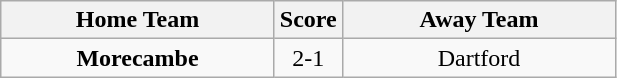<table class="wikitable" style="text-align:center;">
<tr>
<th width=175>Home Team</th>
<th width=20>Score</th>
<th width=175>Away Team</th>
</tr>
<tr>
<td><strong>Morecambe</strong></td>
<td>2-1</td>
<td>Dartford</td>
</tr>
</table>
